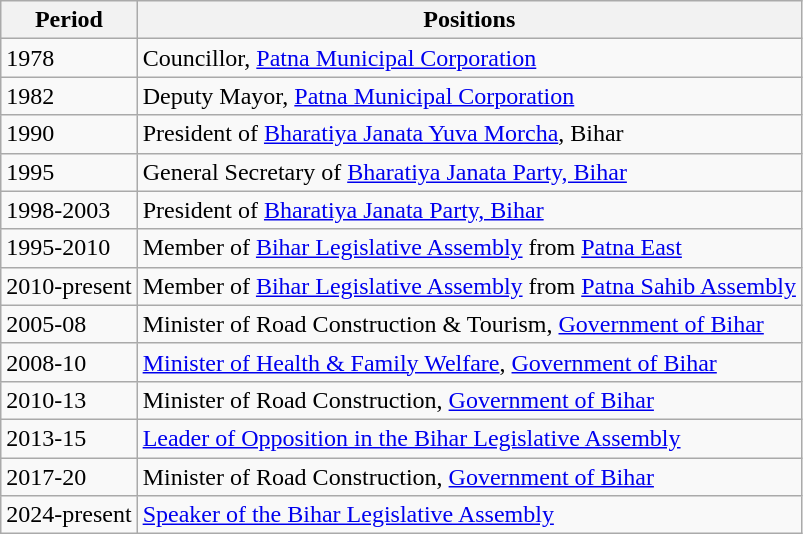<table class="wikitable">
<tr>
<th>Period</th>
<th>Positions</th>
</tr>
<tr>
<td>1978</td>
<td>Councillor, <a href='#'>Patna Municipal Corporation</a></td>
</tr>
<tr>
<td>1982</td>
<td>Deputy Mayor, <a href='#'>Patna Municipal Corporation</a></td>
</tr>
<tr>
<td>1990</td>
<td>President of <a href='#'>Bharatiya Janata Yuva Morcha</a>, Bihar</td>
</tr>
<tr>
<td>1995</td>
<td>General Secretary of <a href='#'>Bharatiya Janata Party, Bihar</a></td>
</tr>
<tr>
<td>1998-2003</td>
<td>President of <a href='#'>Bharatiya Janata Party, Bihar</a></td>
</tr>
<tr>
<td>1995-2010</td>
<td>Member of <a href='#'>Bihar Legislative Assembly</a> from <a href='#'>Patna East</a></td>
</tr>
<tr>
<td>2010-present</td>
<td>Member of <a href='#'>Bihar Legislative Assembly</a> from <a href='#'>Patna Sahib Assembly</a></td>
</tr>
<tr>
<td>2005-08</td>
<td>Minister of Road Construction & Tourism, <a href='#'>Government of Bihar</a></td>
</tr>
<tr>
<td>2008-10</td>
<td><a href='#'>Minister of Health & Family Welfare</a>, <a href='#'>Government of Bihar</a></td>
</tr>
<tr>
<td>2010-13</td>
<td>Minister of Road Construction, <a href='#'>Government of Bihar</a></td>
</tr>
<tr>
<td>2013-15</td>
<td><a href='#'>Leader of Opposition in the Bihar Legislative Assembly</a></td>
</tr>
<tr>
<td>2017-20</td>
<td>Minister of Road Construction, <a href='#'>Government of Bihar</a></td>
</tr>
<tr>
<td>2024-present</td>
<td><a href='#'>Speaker of the Bihar Legislative Assembly</a></td>
</tr>
</table>
